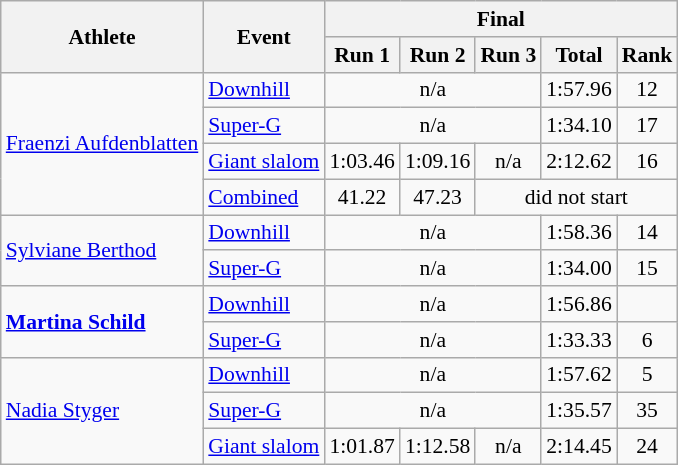<table class="wikitable" style="font-size:90%">
<tr>
<th rowspan="2">Athlete</th>
<th rowspan="2">Event</th>
<th colspan="5">Final</th>
</tr>
<tr>
<th>Run 1</th>
<th>Run 2</th>
<th>Run 3</th>
<th>Total</th>
<th>Rank</th>
</tr>
<tr>
<td rowspan=4><a href='#'>Fraenzi Aufdenblatten</a></td>
<td><a href='#'>Downhill</a></td>
<td colspan=3 align="center">n/a</td>
<td align="center">1:57.96</td>
<td align="center">12</td>
</tr>
<tr>
<td><a href='#'>Super-G</a></td>
<td colspan=3 align="center">n/a</td>
<td align="center">1:34.10</td>
<td align="center">17</td>
</tr>
<tr>
<td><a href='#'>Giant slalom</a></td>
<td align="center">1:03.46</td>
<td align="center">1:09.16</td>
<td align="center">n/a</td>
<td align="center">2:12.62</td>
<td align="center">16</td>
</tr>
<tr>
<td><a href='#'>Combined</a></td>
<td align="center">41.22</td>
<td align="center">47.23</td>
<td colspan=3 align="center">did not start</td>
</tr>
<tr>
<td rowspan=2><a href='#'>Sylviane Berthod</a></td>
<td><a href='#'>Downhill</a></td>
<td colspan=3 align="center">n/a</td>
<td align="center">1:58.36</td>
<td align="center">14</td>
</tr>
<tr>
<td><a href='#'>Super-G</a></td>
<td colspan=3 align="center">n/a</td>
<td align="center">1:34.00</td>
<td align="center">15</td>
</tr>
<tr>
<td rowspan=2><strong><a href='#'>Martina Schild</a></strong></td>
<td><a href='#'>Downhill</a></td>
<td colspan=3 align="center">n/a</td>
<td align="center">1:56.86</td>
<td align="center"></td>
</tr>
<tr>
<td><a href='#'>Super-G</a></td>
<td colspan=3 align="center">n/a</td>
<td align="center">1:33.33</td>
<td align="center">6</td>
</tr>
<tr>
<td rowspan=3><a href='#'>Nadia Styger</a></td>
<td><a href='#'>Downhill</a></td>
<td colspan=3 align="center">n/a</td>
<td align="center">1:57.62</td>
<td align="center">5</td>
</tr>
<tr>
<td><a href='#'>Super-G</a></td>
<td colspan=3 align="center">n/a</td>
<td align="center">1:35.57</td>
<td align="center">35</td>
</tr>
<tr>
<td><a href='#'>Giant slalom</a></td>
<td align="center">1:01.87</td>
<td align="center">1:12.58</td>
<td align="center">n/a</td>
<td align="center">2:14.45</td>
<td align="center">24</td>
</tr>
</table>
